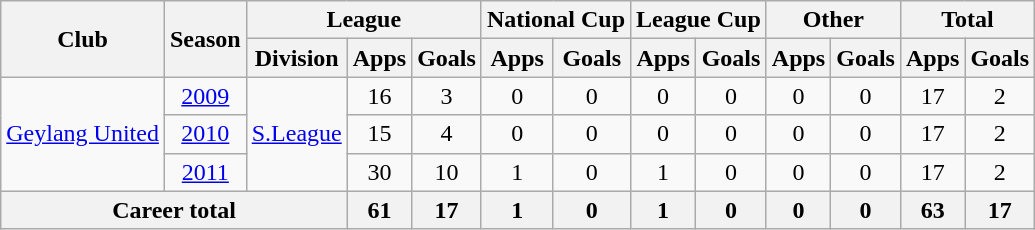<table class="wikitable" style="text-align: center">
<tr>
<th rowspan="2">Club</th>
<th rowspan="2">Season</th>
<th colspan="3">League</th>
<th colspan="2">National Cup</th>
<th colspan="2">League Cup</th>
<th colspan="2">Other</th>
<th colspan="2">Total</th>
</tr>
<tr>
<th>Division</th>
<th>Apps</th>
<th>Goals</th>
<th>Apps</th>
<th>Goals</th>
<th>Apps</th>
<th>Goals</th>
<th>Apps</th>
<th>Goals</th>
<th>Apps</th>
<th>Goals</th>
</tr>
<tr>
<td rowspan="3"><a href='#'>Geylang United</a></td>
<td><a href='#'>2009</a></td>
<td rowspan="3"><a href='#'>S.League</a></td>
<td>16</td>
<td>3</td>
<td>0</td>
<td>0</td>
<td>0</td>
<td>0</td>
<td>0</td>
<td>0</td>
<td>17</td>
<td>2</td>
</tr>
<tr>
<td><a href='#'>2010</a></td>
<td>15</td>
<td>4</td>
<td>0</td>
<td>0</td>
<td>0</td>
<td>0</td>
<td>0</td>
<td>0</td>
<td>17</td>
<td>2</td>
</tr>
<tr>
<td><a href='#'>2011</a></td>
<td>30</td>
<td>10</td>
<td>1</td>
<td>0</td>
<td>1</td>
<td>0</td>
<td>0</td>
<td>0</td>
<td>17</td>
<td>2</td>
</tr>
<tr>
<th colspan=3>Career total</th>
<th>61</th>
<th>17</th>
<th>1</th>
<th>0</th>
<th>1</th>
<th>0</th>
<th>0</th>
<th>0</th>
<th>63</th>
<th>17</th>
</tr>
</table>
